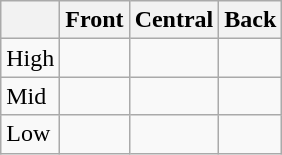<table class="wikitable">
<tr>
<th></th>
<th>Front</th>
<th>Central</th>
<th>Back</th>
</tr>
<tr>
<td>High</td>
<td></td>
<td></td>
<td></td>
</tr>
<tr>
<td>Mid</td>
<td></td>
<td></td>
<td></td>
</tr>
<tr>
<td>Low</td>
<td></td>
<td></td>
<td></td>
</tr>
</table>
